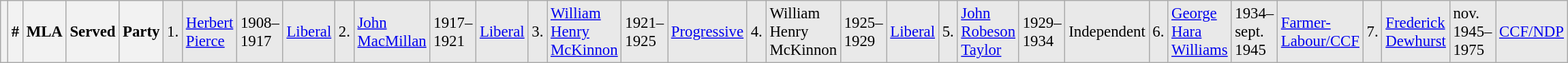<table class="wikitable" style="font-size: 95%; clear:both">
<tr style="background-color:#E9E9E9">
<th></th>
<th style="width: 25px">#</th>
<th style="width: 170px">MLA</th>
<th style="width: 80px">Served</th>
<th style="width: 150px">Party<br></th>
<td>1.</td>
<td><a href='#'>Herbert Pierce</a></td>
<td>1908–1917</td>
<td><a href='#'>Liberal</a><br></td>
<td>2.</td>
<td><a href='#'>John MacMillan</a></td>
<td>1917–1921</td>
<td><a href='#'>Liberal</a><br></td>
<td>3.</td>
<td><a href='#'>William Henry McKinnon</a></td>
<td>1921–1925</td>
<td><a href='#'>Progressive</a><br></td>
<td>4.</td>
<td>William Henry McKinnon</td>
<td>1925–1929</td>
<td><a href='#'>Liberal</a><br></td>
<td>5.</td>
<td><a href='#'>John Robeson Taylor</a></td>
<td>1929–1934</td>
<td>Independent<br></td>
<td>6.</td>
<td><a href='#'>George Hara Williams</a></td>
<td>1934–sept. 1945</td>
<td><a href='#'>Farmer-Labour/CCF</a><br></td>
<td>7.</td>
<td><a href='#'>Frederick Dewhurst</a></td>
<td>nov. 1945–1975</td>
<td><a href='#'>CCF/NDP</a></td>
</tr>
</table>
